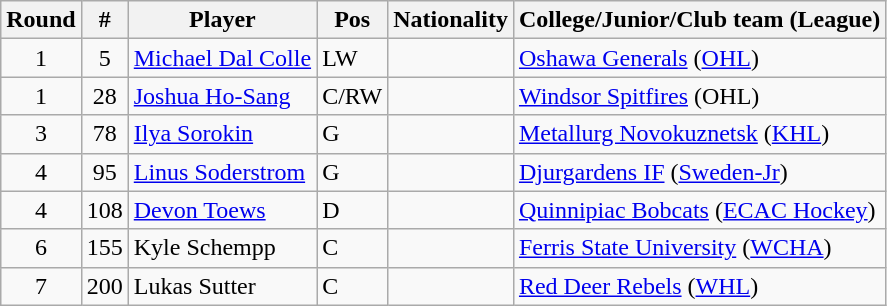<table class="wikitable">
<tr>
<th scope="col">Round</th>
<th scope="col">#</th>
<th scope="col">Player</th>
<th scope="col">Pos</th>
<th scope="col">Nationality</th>
<th scope="col">College/Junior/Club team (League)</th>
</tr>
<tr>
<td align=center>1</td>
<td align=center>5</td>
<td><a href='#'>Michael Dal Colle</a></td>
<td>LW</td>
<td></td>
<td><a href='#'>Oshawa Generals</a> (<a href='#'>OHL</a>)</td>
</tr>
<tr>
<td align=center>1</td>
<td align=center>28</td>
<td><a href='#'>Joshua Ho-Sang</a></td>
<td>C/RW</td>
<td></td>
<td><a href='#'>Windsor Spitfires</a> (OHL)</td>
</tr>
<tr>
<td align=center>3</td>
<td align=center>78</td>
<td><a href='#'>Ilya Sorokin</a></td>
<td>G</td>
<td></td>
<td><a href='#'>Metallurg Novokuznetsk</a> (<a href='#'>KHL</a>)</td>
</tr>
<tr>
<td align=center>4</td>
<td align=center>95</td>
<td><a href='#'>Linus Soderstrom</a></td>
<td>G</td>
<td></td>
<td><a href='#'>Djurgardens IF</a> (<a href='#'>Sweden-Jr</a>)</td>
</tr>
<tr>
<td align=center>4</td>
<td align=center>108</td>
<td><a href='#'>Devon Toews</a></td>
<td>D</td>
<td></td>
<td><a href='#'>Quinnipiac Bobcats</a> (<a href='#'>ECAC Hockey</a>)</td>
</tr>
<tr>
<td align=center>6</td>
<td align=center>155</td>
<td>Kyle Schempp</td>
<td>C</td>
<td></td>
<td><a href='#'>Ferris State University</a> (<a href='#'>WCHA</a>)</td>
</tr>
<tr>
<td align=center>7</td>
<td align=center>200</td>
<td>Lukas Sutter</td>
<td>C</td>
<td></td>
<td><a href='#'>Red Deer Rebels</a> (<a href='#'>WHL</a>)</td>
</tr>
</table>
